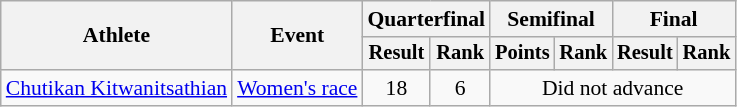<table class="wikitable" style="font-size:90%;">
<tr>
<th rowspan=2>Athlete</th>
<th rowspan=2>Event</th>
<th colspan=2>Quarterfinal</th>
<th colspan=2>Semifinal</th>
<th colspan=2>Final</th>
</tr>
<tr style="font-size:95%">
<th>Result</th>
<th>Rank</th>
<th>Points</th>
<th>Rank</th>
<th>Result</th>
<th>Rank</th>
</tr>
<tr align=center>
<td align=left><a href='#'>Chutikan Kitwanitsathian</a></td>
<td align=left><a href='#'>Women's race</a></td>
<td>18</td>
<td>6</td>
<td colspan=4>Did not advance</td>
</tr>
</table>
